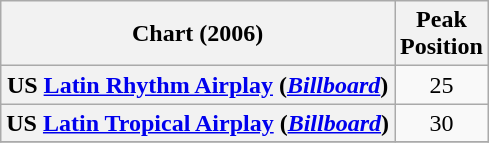<table class="wikitable plainrowheaders" style="text-align:center;">
<tr>
<th scope="col">Chart (2006)</th>
<th scope="col">Peak <br> Position</th>
</tr>
<tr>
<th scope="row">US <a href='#'>Latin Rhythm Airplay</a> (<em><a href='#'>Billboard</a></em>)</th>
<td style="text-align:center;">25</td>
</tr>
<tr>
<th scope="row">US <a href='#'>Latin Tropical Airplay</a> (<em><a href='#'>Billboard</a></em>)</th>
<td style="text-align:center;">30</td>
</tr>
<tr>
</tr>
</table>
